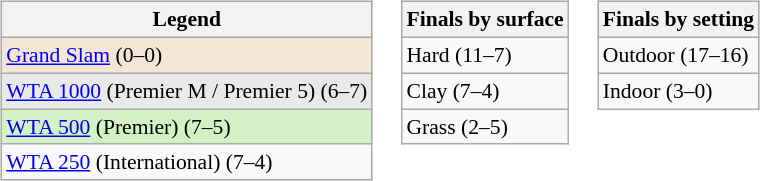<table>
<tr valign=top>
<td><br><table class="wikitable" style=font-size:90%>
<tr>
<th>Legend</th>
</tr>
<tr>
<td bgcolor="#f3e6d7"><a href='#'>Grand Slam</a> (0–0)</td>
</tr>
<tr>
<td bgcolor="#e9e9e9"><a href='#'>WTA 1000</a> (Premier M / Premier 5) (6–7)</td>
</tr>
<tr>
<td bgcolor="#d4f1c5"><a href='#'>WTA 500</a> (Premier) (7–5)</td>
</tr>
<tr>
<td><a href='#'>WTA 250</a> (International) (7–4)</td>
</tr>
</table>
</td>
<td><br><table class="wikitable" style=font-size:90%>
<tr>
<th>Finals by surface</th>
</tr>
<tr>
<td>Hard (11–7)</td>
</tr>
<tr>
<td>Clay (7–4)</td>
</tr>
<tr>
<td>Grass (2–5)</td>
</tr>
</table>
</td>
<td><br><table class="wikitable" style=font-size:90%>
<tr>
<th>Finals by setting</th>
</tr>
<tr>
<td>Outdoor (17–16)</td>
</tr>
<tr>
<td>Indoor (3–0)</td>
</tr>
</table>
</td>
</tr>
</table>
